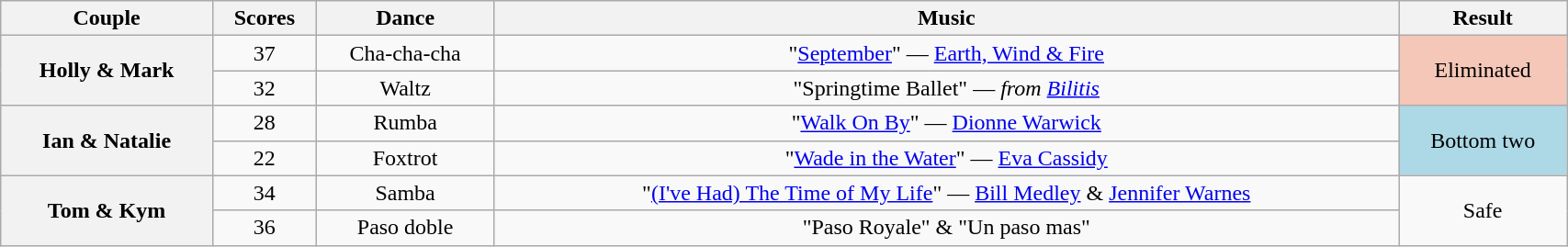<table class="wikitable sortable" style="text-align:center; width: 90%">
<tr>
<th scope="col">Couple</th>
<th scope="col">Scores</th>
<th scope="col" class="unsortable">Dance</th>
<th scope="col" class="unsortable">Music</th>
<th scope="col" class="unsortable">Result</th>
</tr>
<tr>
<th scope="row" rowspan=2>Holly & Mark</th>
<td>37</td>
<td>Cha-cha-cha</td>
<td>"<a href='#'>September</a>" — <a href='#'>Earth, Wind & Fire</a></td>
<td rowspan=2 bgcolor="f4c7b8">Eliminated</td>
</tr>
<tr>
<td>32</td>
<td>Waltz</td>
<td>"Springtime Ballet" — <em>from <a href='#'>Bilitis</a></em></td>
</tr>
<tr>
<th scope="row" rowspan=2>Ian & Natalie</th>
<td>28</td>
<td>Rumba</td>
<td>"<a href='#'>Walk On By</a>" — <a href='#'>Dionne Warwick</a></td>
<td rowspan=2 bgcolor="lightblue">Bottom two</td>
</tr>
<tr>
<td>22</td>
<td>Foxtrot</td>
<td>"<a href='#'>Wade in the Water</a>" — <a href='#'>Eva Cassidy</a></td>
</tr>
<tr>
<th scope="row" rowspan=2>Tom & Kym</th>
<td>34</td>
<td>Samba</td>
<td>"<a href='#'>(I've Had) The Time of My Life</a>" — <a href='#'>Bill Medley</a> & <a href='#'>Jennifer Warnes</a></td>
<td rowspan=2>Safe</td>
</tr>
<tr>
<td>36</td>
<td>Paso doble</td>
<td>"Paso Royale" & "Un paso mas"</td>
</tr>
</table>
